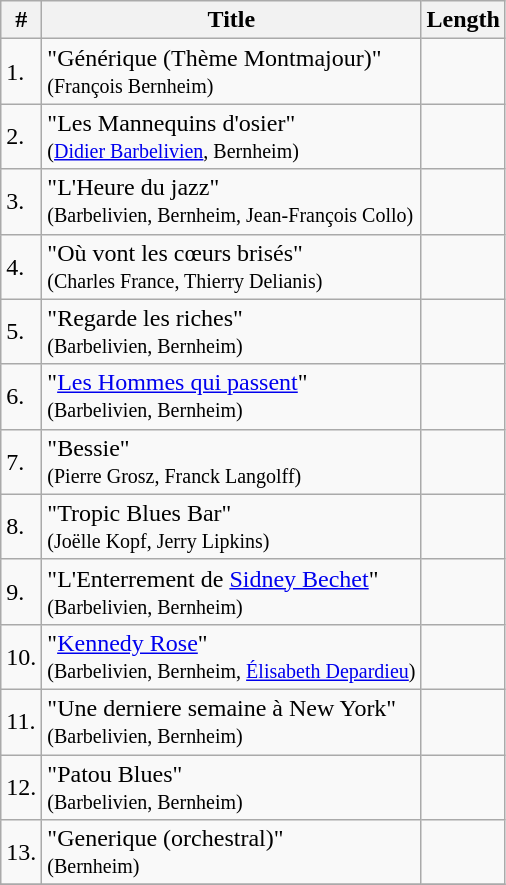<table class="wikitable" size=80%>
<tr>
<th>#</th>
<th>Title</th>
<th>Length</th>
</tr>
<tr>
<td>1.</td>
<td>"Générique (Thème Montmajour)" <br><small>(François Bernheim)</small></td>
<td></td>
</tr>
<tr>
<td>2.</td>
<td>"Les Mannequins d'osier" <br><small>(<a href='#'>Didier Barbelivien</a>, Bernheim)</small></td>
<td></td>
</tr>
<tr>
<td>3.</td>
<td>"L'Heure du jazz" <br><small>(Barbelivien, Bernheim, Jean-François Collo)</small></td>
<td></td>
</tr>
<tr>
<td>4.</td>
<td>"Où vont les cœurs brisés" <br><small>(Charles France, Thierry Delianis)</small></td>
<td></td>
</tr>
<tr>
<td>5.</td>
<td>"Regarde les riches" <br><small>(Barbelivien, Bernheim)</small></td>
<td></td>
</tr>
<tr>
<td>6.</td>
<td>"<a href='#'>Les Hommes qui passent</a>" <br><small>(Barbelivien, Bernheim)</small></td>
<td></td>
</tr>
<tr>
<td>7.</td>
<td>"Bessie" <br><small>(Pierre Grosz, Franck Langolff)</small></td>
<td></td>
</tr>
<tr>
<td>8.</td>
<td>"Tropic Blues Bar" <br><small>(Joëlle Kopf, Jerry Lipkins)</small></td>
<td></td>
</tr>
<tr>
<td>9.</td>
<td>"L'Enterrement de <a href='#'>Sidney Bechet</a>" <br><small>(Barbelivien, Bernheim)</small></td>
<td></td>
</tr>
<tr>
<td>10.</td>
<td>"<a href='#'>Kennedy Rose</a>" <br><small>(Barbelivien, Bernheim, <a href='#'>Élisabeth Depardieu</a>)</small></td>
<td></td>
</tr>
<tr>
<td>11.</td>
<td>"Une derniere semaine à New York" <br><small>(Barbelivien, Bernheim)</small></td>
<td></td>
</tr>
<tr>
<td>12.</td>
<td>"Patou Blues" <br><small>(Barbelivien, Bernheim)</small></td>
<td></td>
</tr>
<tr>
<td>13.</td>
<td>"Generique (orchestral)" <br><small>(Bernheim)</small></td>
<td></td>
</tr>
<tr>
</tr>
</table>
